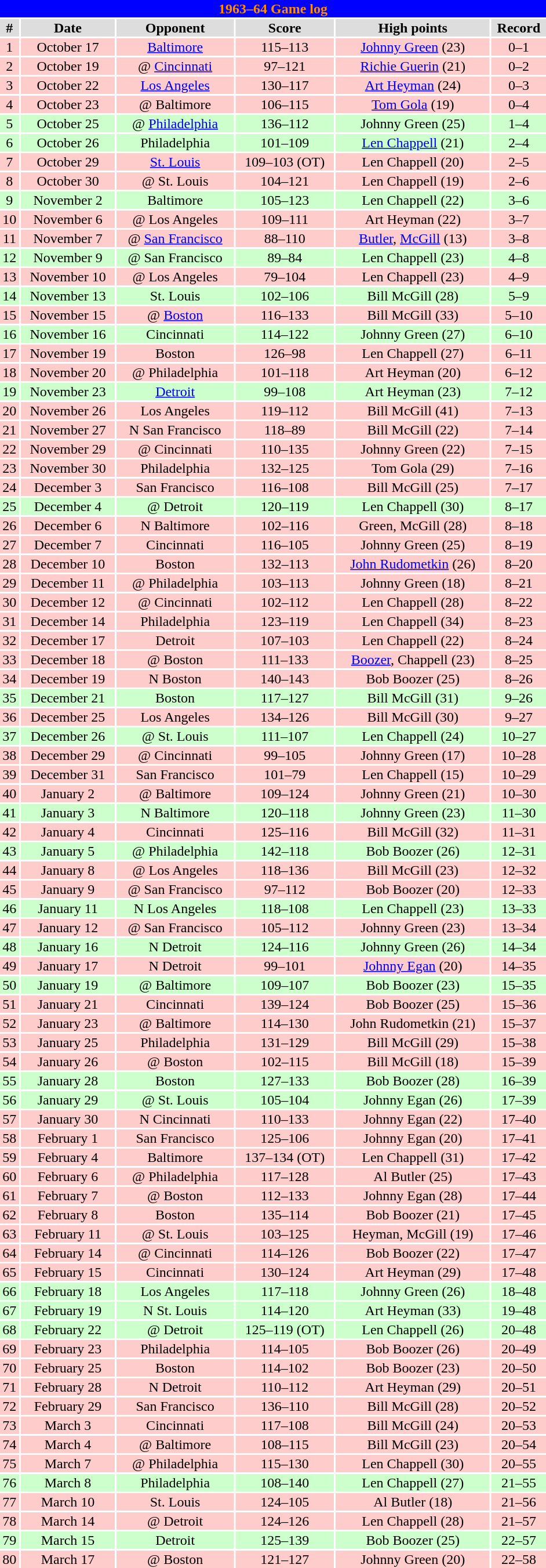<table class="toccolours collapsible" width=50% style="clear:both; margin:1.5em auto; text-align:center">
<tr>
<th colspan=11 style="background:#0000FF; color:#FF8C00;">1963–64 Game log</th>
</tr>
<tr align="center" bgcolor="#dddddd">
<td><strong>#</strong></td>
<td><strong>Date</strong></td>
<td><strong>Opponent</strong></td>
<td><strong>Score</strong></td>
<td><strong>High points</strong></td>
<td><strong>Record</strong></td>
</tr>
<tr align="center" bgcolor="ffcccc">
<td>1</td>
<td>October 17</td>
<td><a href='#'>Baltimore</a></td>
<td>115–113</td>
<td><a href='#'>Johnny Green</a> (23)</td>
<td>0–1</td>
</tr>
<tr align="center" bgcolor="ffcccc">
<td>2</td>
<td>October 19</td>
<td>@ <a href='#'>Cincinnati</a></td>
<td>97–121</td>
<td><a href='#'>Richie Guerin</a> (21)</td>
<td>0–2</td>
</tr>
<tr align="center" bgcolor="ffcccc">
<td>3</td>
<td>October 22</td>
<td><a href='#'>Los Angeles</a></td>
<td>130–117</td>
<td><a href='#'>Art Heyman</a> (24)</td>
<td>0–3</td>
</tr>
<tr align="center" bgcolor="ffcccc">
<td>4</td>
<td>October 23</td>
<td>@ Baltimore</td>
<td>106–115</td>
<td><a href='#'>Tom Gola</a> (19)</td>
<td>0–4</td>
</tr>
<tr align="center" bgcolor="ccffcc">
<td>5</td>
<td>October 25</td>
<td>@ <a href='#'>Philadelphia</a></td>
<td>136–112</td>
<td>Johnny Green (25)</td>
<td>1–4</td>
</tr>
<tr align="center" bgcolor="ccffcc">
<td>6</td>
<td>October 26</td>
<td>Philadelphia</td>
<td>101–109</td>
<td><a href='#'>Len Chappell</a> (21)</td>
<td>2–4</td>
</tr>
<tr align="center" bgcolor="ffcccc">
<td>7</td>
<td>October 29</td>
<td><a href='#'>St. Louis</a></td>
<td>109–103 (OT)</td>
<td>Len Chappell (20)</td>
<td>2–5</td>
</tr>
<tr align="center" bgcolor="ffcccc">
<td>8</td>
<td>October 30</td>
<td>@ St. Louis</td>
<td>104–121</td>
<td>Len Chappell (19)</td>
<td>2–6</td>
</tr>
<tr align="center" bgcolor="ccffcc">
<td>9</td>
<td>November 2</td>
<td>Baltimore</td>
<td>105–123</td>
<td>Len Chappell (22)</td>
<td>3–6</td>
</tr>
<tr align="center" bgcolor="ffcccc">
<td>10</td>
<td>November 6</td>
<td>@ Los Angeles</td>
<td>109–111</td>
<td>Art Heyman (22)</td>
<td>3–7</td>
</tr>
<tr align="center" bgcolor="ffcccc">
<td>11</td>
<td>November 7</td>
<td>@ <a href='#'>San Francisco</a></td>
<td>88–110</td>
<td><a href='#'>Butler</a>, <a href='#'>McGill</a> (13)</td>
<td>3–8</td>
</tr>
<tr align="center" bgcolor="ccffcc">
<td>12</td>
<td>November 9</td>
<td>@ San Francisco</td>
<td>89–84</td>
<td>Len Chappell (23)</td>
<td>4–8</td>
</tr>
<tr align="center" bgcolor="ffcccc">
<td>13</td>
<td>November 10</td>
<td>@ Los Angeles</td>
<td>79–104</td>
<td>Len Chappell (23)</td>
<td>4–9</td>
</tr>
<tr align="center" bgcolor="ccffcc">
<td>14</td>
<td>November 13</td>
<td>St. Louis</td>
<td>102–106</td>
<td>Bill McGill (28)</td>
<td>5–9</td>
</tr>
<tr align="center" bgcolor="ffcccc">
<td>15</td>
<td>November 15</td>
<td>@ <a href='#'>Boston</a></td>
<td>116–133</td>
<td>Bill McGill (33)</td>
<td>5–10</td>
</tr>
<tr align="center" bgcolor="ccffcc">
<td>16</td>
<td>November 16</td>
<td>Cincinnati</td>
<td>114–122</td>
<td>Johnny Green (27)</td>
<td>6–10</td>
</tr>
<tr align="center" bgcolor="ffcccc">
<td>17</td>
<td>November 19</td>
<td>Boston</td>
<td>126–98</td>
<td>Len Chappell (27)</td>
<td>6–11</td>
</tr>
<tr align="center" bgcolor="ffcccc">
<td>18</td>
<td>November 20</td>
<td>@ Philadelphia</td>
<td>101–118</td>
<td>Art Heyman (20)</td>
<td>6–12</td>
</tr>
<tr align="center" bgcolor="ccffcc">
<td>19</td>
<td>November 23</td>
<td><a href='#'>Detroit</a></td>
<td>99–108</td>
<td>Art Heyman (23)</td>
<td>7–12</td>
</tr>
<tr align="center" bgcolor="ffcccc">
<td>20</td>
<td>November 26</td>
<td>Los Angeles</td>
<td>119–112</td>
<td>Bill McGill (41)</td>
<td>7–13</td>
</tr>
<tr align="center" bgcolor="ffcccc">
<td>21</td>
<td>November 27</td>
<td>N San Francisco</td>
<td>118–89</td>
<td>Bill McGill (22)</td>
<td>7–14</td>
</tr>
<tr align="center" bgcolor="ffcccc">
<td>22</td>
<td>November 29</td>
<td>@ Cincinnati</td>
<td>110–135</td>
<td>Johnny Green (22)</td>
<td>7–15</td>
</tr>
<tr align="center" bgcolor="ffcccc">
<td>23</td>
<td>November 30</td>
<td>Philadelphia</td>
<td>132–125</td>
<td>Tom Gola (29)</td>
<td>7–16</td>
</tr>
<tr align="center" bgcolor="ffcccc">
<td>24</td>
<td>December 3</td>
<td>San Francisco</td>
<td>116–108</td>
<td>Bill McGill (25)</td>
<td>7–17</td>
</tr>
<tr align="center" bgcolor="ccffcc">
<td>25</td>
<td>December 4</td>
<td>@ Detroit</td>
<td>120–119</td>
<td>Len Chappell (30)</td>
<td>8–17</td>
</tr>
<tr align="center" bgcolor="ffcccc">
<td>26</td>
<td>December 6</td>
<td>N Baltimore</td>
<td>102–116</td>
<td>Green, McGill (28)</td>
<td>8–18</td>
</tr>
<tr align="center" bgcolor="ffcccc">
<td>27</td>
<td>December 7</td>
<td>Cincinnati</td>
<td>116–105</td>
<td>Johnny Green (25)</td>
<td>8–19</td>
</tr>
<tr align="center" bgcolor="ffcccc">
<td>28</td>
<td>December 10</td>
<td>Boston</td>
<td>132–113</td>
<td><a href='#'>John Rudometkin</a> (26)</td>
<td>8–20</td>
</tr>
<tr align="center" bgcolor="ffcccc">
<td>29</td>
<td>December 11</td>
<td>@ Philadelphia</td>
<td>103–113</td>
<td>Johnny Green (18)</td>
<td>8–21</td>
</tr>
<tr align="center" bgcolor="ffcccc">
<td>30</td>
<td>December 12</td>
<td>@ Cincinnati</td>
<td>102–112</td>
<td>Len Chappell (28)</td>
<td>8–22</td>
</tr>
<tr align="center" bgcolor="ffcccc">
<td>31</td>
<td>December 14</td>
<td>Philadelphia</td>
<td>123–119</td>
<td>Len Chappell (34)</td>
<td>8–23</td>
</tr>
<tr align="center" bgcolor="ffcccc">
<td>32</td>
<td>December 17</td>
<td>Detroit</td>
<td>107–103</td>
<td>Len Chappell (22)</td>
<td>8–24</td>
</tr>
<tr align="center" bgcolor="ffcccc">
<td>33</td>
<td>December 18</td>
<td>@ Boston</td>
<td>111–133</td>
<td><a href='#'>Boozer</a>, Chappell (23)</td>
<td>8–25</td>
</tr>
<tr align="center" bgcolor="ffcccc">
<td>34</td>
<td>December 19</td>
<td>N Boston</td>
<td>140–143</td>
<td>Bob Boozer (25)</td>
<td>8–26</td>
</tr>
<tr align="center" bgcolor="ccffcc">
<td>35</td>
<td>December 21</td>
<td>Boston</td>
<td>117–127</td>
<td>Bill McGill (31)</td>
<td>9–26</td>
</tr>
<tr align="center" bgcolor="ffcccc">
<td>36</td>
<td>December 25</td>
<td>Los Angeles</td>
<td>134–126</td>
<td>Bill McGill (30)</td>
<td>9–27</td>
</tr>
<tr align="center" bgcolor="ccffcc">
<td>37</td>
<td>December 26</td>
<td>@ St. Louis</td>
<td>111–107</td>
<td>Len Chappell (24)</td>
<td>10–27</td>
</tr>
<tr align="center" bgcolor="ffcccc">
<td>38</td>
<td>December 29</td>
<td>@ Cincinnati</td>
<td>99–105</td>
<td>Johnny Green (17)</td>
<td>10–28</td>
</tr>
<tr align="center" bgcolor="ffcccc">
<td>39</td>
<td>December 31</td>
<td>San Francisco</td>
<td>101–79</td>
<td>Len Chappell (15)</td>
<td>10–29</td>
</tr>
<tr align="center" bgcolor="ffcccc">
<td>40</td>
<td>January 2</td>
<td>@ Baltimore</td>
<td>109–124</td>
<td>Johnny Green (21)</td>
<td>10–30</td>
</tr>
<tr align="center" bgcolor="ccffcc">
<td>41</td>
<td>January 3</td>
<td>N Baltimore</td>
<td>120–118</td>
<td>Johnny Green (23)</td>
<td>11–30</td>
</tr>
<tr align="center" bgcolor="ffcccc">
<td>42</td>
<td>January 4</td>
<td>Cincinnati</td>
<td>125–116</td>
<td>Bill McGill (32)</td>
<td>11–31</td>
</tr>
<tr align="center" bgcolor="ccffcc">
<td>43</td>
<td>January 5</td>
<td>@ Philadelphia</td>
<td>142–118</td>
<td>Bob Boozer (26)</td>
<td>12–31</td>
</tr>
<tr align="center" bgcolor="ffcccc">
<td>44</td>
<td>January 8</td>
<td>@ Los Angeles</td>
<td>118–136</td>
<td>Bill McGill (23)</td>
<td>12–32</td>
</tr>
<tr align="center" bgcolor="ffcccc">
<td>45</td>
<td>January 9</td>
<td>@ San Francisco</td>
<td>97–112</td>
<td>Bob Boozer (20)</td>
<td>12–33</td>
</tr>
<tr align="center" bgcolor="ccffcc">
<td>46</td>
<td>January 11</td>
<td>N Los Angeles</td>
<td>118–108</td>
<td>Len Chappell (23)</td>
<td>13–33</td>
</tr>
<tr align="center" bgcolor="ffcccc">
<td>47</td>
<td>January 12</td>
<td>@ San Francisco</td>
<td>105–112</td>
<td>Johnny Green (23)</td>
<td>13–34</td>
</tr>
<tr align="center" bgcolor="ccffcc">
<td>48</td>
<td>January 16</td>
<td>N Detroit</td>
<td>124–116</td>
<td>Johnny Green (26)</td>
<td>14–34</td>
</tr>
<tr align="center" bgcolor="ffcccc">
<td>49</td>
<td>January 17</td>
<td>N Detroit</td>
<td>99–101</td>
<td><a href='#'>Johnny Egan</a> (20)</td>
<td>14–35</td>
</tr>
<tr align="center" bgcolor="ccffcc">
<td>50</td>
<td>January 19</td>
<td>@ Baltimore</td>
<td>109–107</td>
<td>Bob Boozer (23)</td>
<td>15–35</td>
</tr>
<tr align="center" bgcolor="ffcccc">
<td>51</td>
<td>January 21</td>
<td>Cincinnati</td>
<td>139–124</td>
<td>Bob Boozer (25)</td>
<td>15–36</td>
</tr>
<tr align="center" bgcolor="ffcccc">
<td>52</td>
<td>January 23</td>
<td>@ Baltimore</td>
<td>114–130</td>
<td>John Rudometkin (21)</td>
<td>15–37</td>
</tr>
<tr align="center" bgcolor="ffcccc">
<td>53</td>
<td>January 25</td>
<td>Philadelphia</td>
<td>131–129</td>
<td>Bill McGill (29)</td>
<td>15–38</td>
</tr>
<tr align="center" bgcolor="ffcccc">
<td>54</td>
<td>January 26</td>
<td>@ Boston</td>
<td>102–115</td>
<td>Bill McGill (18)</td>
<td>15–39</td>
</tr>
<tr align="center" bgcolor="ccffcc">
<td>55</td>
<td>January 28</td>
<td>Boston</td>
<td>127–133</td>
<td>Bob Boozer (28)</td>
<td>16–39</td>
</tr>
<tr align="center" bgcolor="ccffcc">
<td>56</td>
<td>January 29</td>
<td>@ St. Louis</td>
<td>105–104</td>
<td>Johnny Egan (26)</td>
<td>17–39</td>
</tr>
<tr align="center" bgcolor="ffcccc">
<td>57</td>
<td>January 30</td>
<td>N Cincinnati</td>
<td>110–133</td>
<td>Johnny Egan (22)</td>
<td>17–40</td>
</tr>
<tr align="center" bgcolor="ffcccc">
<td>58</td>
<td>February 1</td>
<td>San Francisco</td>
<td>125–106</td>
<td>Johnny Egan (20)</td>
<td>17–41</td>
</tr>
<tr align="center" bgcolor="ffcccc">
<td>59</td>
<td>February 4</td>
<td>Baltimore</td>
<td>137–134 (OT)</td>
<td>Len Chappell (31)</td>
<td>17–42</td>
</tr>
<tr align="center" bgcolor="ffcccc">
<td>60</td>
<td>February 6</td>
<td>@ Philadelphia</td>
<td>117–128</td>
<td>Al Butler (25)</td>
<td>17–43</td>
</tr>
<tr align="center" bgcolor="ffcccc">
<td>61</td>
<td>February 7</td>
<td>@ Boston</td>
<td>112–133</td>
<td>Johnny Egan (28)</td>
<td>17–44</td>
</tr>
<tr align="center" bgcolor="ffcccc">
<td>62</td>
<td>February 8</td>
<td>Boston</td>
<td>135–114</td>
<td>Bob Boozer (21)</td>
<td>17–45</td>
</tr>
<tr align="center" bgcolor="ffcccc">
<td>63</td>
<td>February 11</td>
<td>@ St. Louis</td>
<td>103–125</td>
<td>Heyman, McGill (19)</td>
<td>17–46</td>
</tr>
<tr align="center" bgcolor="ffcccc">
<td>64</td>
<td>February 14</td>
<td>@ Cincinnati</td>
<td>114–126</td>
<td>Bob Boozer (22)</td>
<td>17–47</td>
</tr>
<tr align="center" bgcolor="ffcccc">
<td>65</td>
<td>February 15</td>
<td>Cincinnati</td>
<td>130–124</td>
<td>Art Heyman (29)</td>
<td>17–48</td>
</tr>
<tr align="center" bgcolor="ccffcc">
<td>66</td>
<td>February 18</td>
<td>Los Angeles</td>
<td>117–118</td>
<td>Johnny Green (26)</td>
<td>18–48</td>
</tr>
<tr align="center" bgcolor="ccffcc">
<td>67</td>
<td>February 19</td>
<td>N St. Louis</td>
<td>114–120</td>
<td>Art Heyman (33)</td>
<td>19–48</td>
</tr>
<tr align="center" bgcolor="ccffcc">
<td>68</td>
<td>February 22</td>
<td>@ Detroit</td>
<td>125–119 (OT)</td>
<td>Len Chappell (26)</td>
<td>20–48</td>
</tr>
<tr align="center" bgcolor="ffcccc">
<td>69</td>
<td>February 23</td>
<td>Philadelphia</td>
<td>114–105</td>
<td>Bob Boozer (26)</td>
<td>20–49</td>
</tr>
<tr align="center" bgcolor="ffcccc">
<td>70</td>
<td>February 25</td>
<td>Boston</td>
<td>114–102</td>
<td>Bob Boozer (23)</td>
<td>20–50</td>
</tr>
<tr align="center" bgcolor="ffcccc">
<td>71</td>
<td>February 28</td>
<td>N Detroit</td>
<td>110–112</td>
<td>Art Heyman (29)</td>
<td>20–51</td>
</tr>
<tr align="center" bgcolor="ffcccc">
<td>72</td>
<td>February 29</td>
<td>San Francisco</td>
<td>136–110</td>
<td>Bill McGill (28)</td>
<td>20–52</td>
</tr>
<tr align="center" bgcolor="ffcccc">
<td>73</td>
<td>March 3</td>
<td>Cincinnati</td>
<td>117–108</td>
<td>Bill McGill (24)</td>
<td>20–53</td>
</tr>
<tr align="center" bgcolor="ffcccc">
<td>74</td>
<td>March 4</td>
<td>@ Baltimore</td>
<td>108–115</td>
<td>Bill McGill (23)</td>
<td>20–54</td>
</tr>
<tr align="center" bgcolor="ffcccc">
<td>75</td>
<td>March 7</td>
<td>@ Philadelphia</td>
<td>115–130</td>
<td>Len Chappell (30)</td>
<td>20–55</td>
</tr>
<tr align="center" bgcolor="ccffcc">
<td>76</td>
<td>March 8</td>
<td>Philadelphia</td>
<td>108–140</td>
<td>Len Chappell (27)</td>
<td>21–55</td>
</tr>
<tr align="center" bgcolor="ffcccc">
<td>77</td>
<td>March 10</td>
<td>St. Louis</td>
<td>124–105</td>
<td>Al Butler (18)</td>
<td>21–56</td>
</tr>
<tr align="center" bgcolor="ffcccc">
<td>78</td>
<td>March 14</td>
<td>@ Detroit</td>
<td>124–126</td>
<td>Len Chappell (28)</td>
<td>21–57</td>
</tr>
<tr align="center" bgcolor="ccffcc">
<td>79</td>
<td>March 15</td>
<td>Detroit</td>
<td>125–139</td>
<td>Bob Boozer (25)</td>
<td>22–57</td>
</tr>
<tr align="center" bgcolor="ffcccc">
<td>80</td>
<td>March 17</td>
<td>@ Boston</td>
<td>121–127</td>
<td>Johnny Green (20)</td>
<td>22–58</td>
</tr>
</table>
